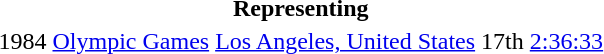<table>
<tr>
<th colspan="5">Representing </th>
</tr>
<tr>
<td>1984</td>
<td><a href='#'>Olympic Games</a></td>
<td><a href='#'>Los Angeles, United States</a></td>
<td>17th</td>
<td><a href='#'>2:36:33</a></td>
</tr>
</table>
